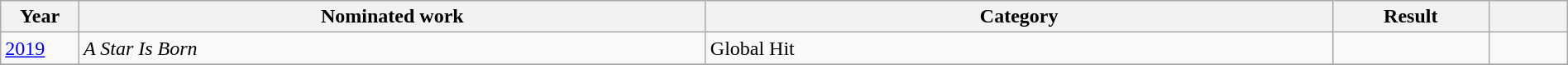<table class="wikitable" style="width:100%;">
<tr>
<th width=5%>Year</th>
<th style="width:40%;">Nominated work</th>
<th style="width:40%;">Category</th>
<th style="width:10%;">Result</th>
<th width=5%></th>
</tr>
<tr>
<td><a href='#'>2019</a></td>
<td><em>A Star Is Born</em></td>
<td>Global Hit </td>
<td></td>
<td style="text-align:center;"></td>
</tr>
<tr>
</tr>
</table>
